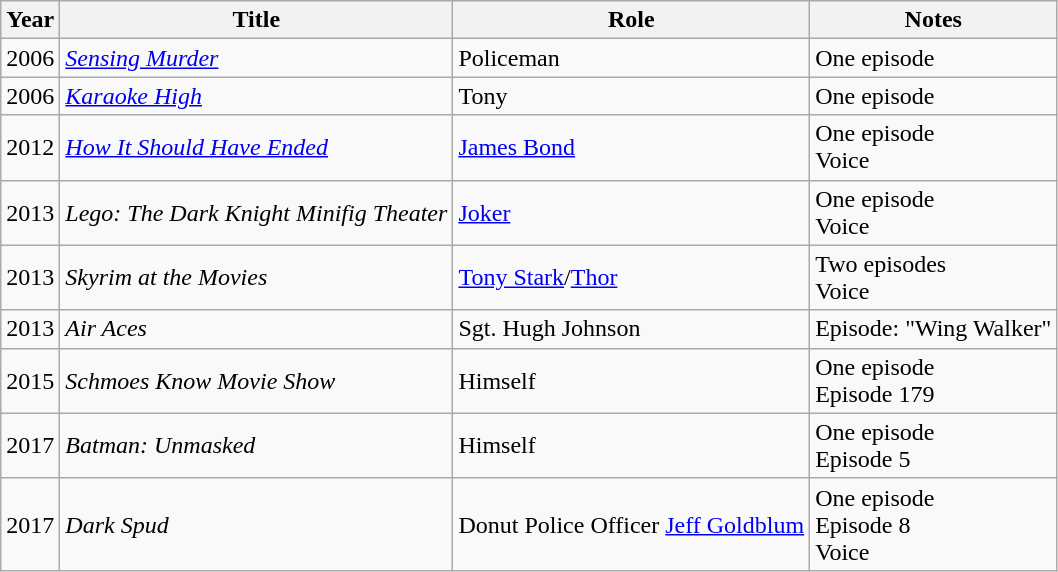<table class="wikitable sortable">
<tr>
<th>Year</th>
<th>Title</th>
<th>Role</th>
<th class="unsortable">Notes</th>
</tr>
<tr>
<td>2006</td>
<td><em><a href='#'>Sensing Murder</a></em></td>
<td>Policeman</td>
<td>One episode</td>
</tr>
<tr>
<td>2006</td>
<td><em><a href='#'>Karaoke High</a></em></td>
<td>Tony</td>
<td>One episode</td>
</tr>
<tr>
<td>2012</td>
<td><em><a href='#'>How It Should Have Ended</a></em></td>
<td><a href='#'>James Bond</a></td>
<td>One episode<br>Voice</td>
</tr>
<tr>
<td>2013</td>
<td><em>Lego: The Dark Knight Minifig Theater</em></td>
<td><a href='#'>Joker</a></td>
<td>One episode<br>Voice</td>
</tr>
<tr>
<td>2013</td>
<td><em>Skyrim at the Movies</em></td>
<td><a href='#'>Tony Stark</a>/<a href='#'>Thor</a></td>
<td>Two episodes<br>Voice</td>
</tr>
<tr>
<td>2013</td>
<td><em>Air Aces</em></td>
<td>Sgt. Hugh Johnson</td>
<td>Episode: "Wing Walker"</td>
</tr>
<tr>
<td>2015</td>
<td><em>Schmoes Know Movie Show</em></td>
<td>Himself</td>
<td>One episode<br>Episode 179</td>
</tr>
<tr>
<td>2017</td>
<td><em>Batman: Unmasked</em></td>
<td>Himself</td>
<td>One episode<br>Episode 5</td>
</tr>
<tr>
<td>2017</td>
<td><em>Dark Spud</em></td>
<td>Donut Police Officer <a href='#'>Jeff Goldblum</a></td>
<td>One episode<br>Episode 8<br>Voice</td>
</tr>
</table>
